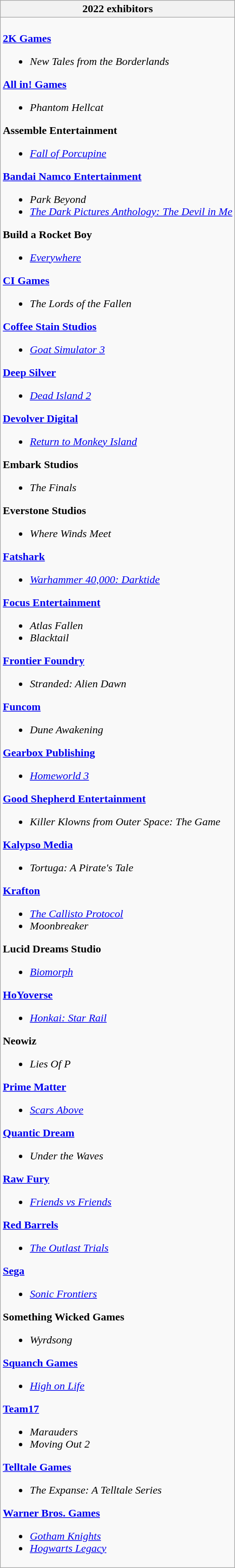<table class="wikitable collapsible autocollapse">
<tr>
<th colspan = "2">2022 exhibitors</th>
</tr>
<tr>
<td valign=top><br><strong><a href='#'>2K Games</a></strong><ul><li><em>New Tales from the Borderlands</em></li></ul><strong><a href='#'>All in! Games</a></strong><ul><li><em>Phantom Hellcat</em></li></ul><strong>Assemble Entertainment</strong><ul><li><em><a href='#'>Fall of Porcupine</a></em></li></ul><strong><a href='#'>Bandai Namco Entertainment</a></strong><ul><li><em>Park Beyond</em></li><li><em><a href='#'>The Dark Pictures Anthology: The Devil in Me</a></em></li></ul><strong>Build a Rocket Boy</strong><ul><li><em><a href='#'>Everywhere</a></em></li></ul><strong><a href='#'>CI Games</a></strong><ul><li><em>The Lords of the Fallen</em></li></ul><strong><a href='#'>Coffee Stain Studios</a></strong><ul><li><em><a href='#'>Goat Simulator 3</a></em></li></ul><strong><a href='#'>Deep Silver</a></strong><ul><li><em><a href='#'>Dead Island 2</a></em></li></ul><strong><a href='#'>Devolver Digital</a></strong><ul><li><em><a href='#'>Return to Monkey Island</a></em></li></ul><strong> Embark Studios</strong><ul><li><em>The Finals</em></li></ul><strong> Everstone Studios</strong><ul><li><em>Where Winds Meet</em></li></ul><strong> <a href='#'>Fatshark</a></strong><ul><li><em><a href='#'>Warhammer 40,000: Darktide</a></em></li></ul><strong> <a href='#'>Focus Entertainment</a></strong><ul><li><em>Atlas Fallen</em></li><li><em>Blacktail</em></li></ul><strong> <a href='#'>Frontier Foundry</a> </strong><ul><li><em>Stranded: Alien Dawn</em></li></ul><strong> <a href='#'>Funcom</a> </strong><ul><li><em>Dune Awakening</em></li></ul><strong> <a href='#'>Gearbox Publishing</a> </strong><ul><li><em><a href='#'>Homeworld 3</a></em></li></ul><strong> <a href='#'>Good Shepherd Entertainment</a> </strong><ul><li><em>Killer Klowns from Outer Space: The Game</em></li></ul><strong> <a href='#'>Kalypso Media</a> </strong><ul><li><em>Tortuga: A Pirate's Tale</em></li></ul><strong> <a href='#'>Krafton</a> </strong><ul><li><em><a href='#'>The Callisto Protocol</a></em></li><li><em>Moonbreaker</em></li></ul><strong> Lucid Dreams Studio </strong><ul><li><em><a href='#'>Biomorph</a></em></li></ul><strong> <a href='#'>HoYoverse</a> </strong><ul><li><em><a href='#'>Honkai: Star Rail</a></em></li></ul><strong> Neowiz </strong><ul><li><em> Lies Of P </em></li></ul><strong> <a href='#'>Prime Matter</a> </strong><ul><li><em><a href='#'>Scars Above</a></em></li></ul><strong> <a href='#'>Quantic Dream</a> </strong><ul><li><em>Under the Waves</em></li></ul><strong> <a href='#'>Raw Fury</a> </strong><ul><li><em><a href='#'>Friends vs Friends</a></em></li></ul><strong> <a href='#'>Red Barrels</a> </strong><ul><li><em><a href='#'>The Outlast Trials</a></em></li></ul><strong> <a href='#'>Sega</a> </strong><ul><li><em> <a href='#'>Sonic Frontiers</a></em></li></ul><strong> Something Wicked Games </strong><ul><li><em>Wyrdsong</em></li></ul><strong> <a href='#'>Squanch Games</a> </strong><ul><li><em><a href='#'>High on Life</a></em></li></ul><strong> <a href='#'>Team17</a> </strong><ul><li><em>Marauders</em></li><li><em>Moving Out 2</em></li></ul><strong> <a href='#'>Telltale Games</a> </strong><ul><li><em>The Expanse: A Telltale Series</em></li></ul><strong> <a href='#'>Warner Bros. Games</a> </strong><ul><li><em><a href='#'>Gotham Knights</a></em></li><li><em><a href='#'>Hogwarts Legacy</a></em></li></ul></td>
</tr>
</table>
